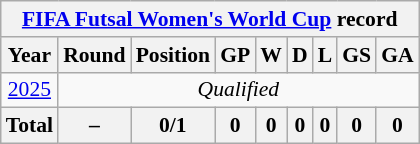<table class="wikitable" style="text-align: center;font-size:90%;">
<tr>
<th colspan=9><a href='#'>FIFA Futsal Women's World Cup</a> record</th>
</tr>
<tr>
<th>Year</th>
<th>Round</th>
<th>Position</th>
<th>GP</th>
<th>W</th>
<th>D</th>
<th>L</th>
<th>GS</th>
<th>GA</th>
</tr>
<tr>
<td> <a href='#'>2025</a></td>
<td colspan=8><em>Qualified</em></td>
</tr>
<tr>
<th><strong>Total</strong></th>
<th>–</th>
<th><strong>0/1</strong></th>
<th><strong>0</strong></th>
<th><strong>0</strong></th>
<th><strong>0</strong></th>
<th><strong>0</strong></th>
<th><strong>0</strong></th>
<th><strong>0</strong></th>
</tr>
</table>
